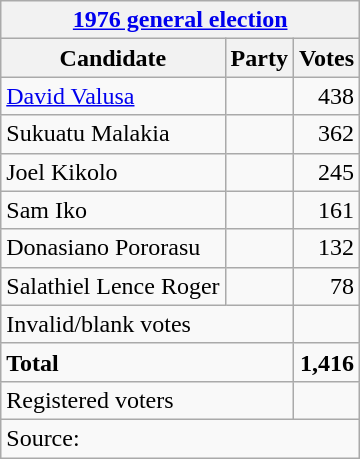<table class=wikitable style=text-align:left>
<tr>
<th colspan=3><a href='#'>1976 general election</a></th>
</tr>
<tr>
<th>Candidate</th>
<th>Party</th>
<th>Votes</th>
</tr>
<tr>
<td><a href='#'>David Valusa</a></td>
<td></td>
<td align=right>438</td>
</tr>
<tr>
<td>Sukuatu Malakia</td>
<td></td>
<td align=right>362</td>
</tr>
<tr>
<td>Joel Kikolo</td>
<td></td>
<td align=right>245</td>
</tr>
<tr>
<td>Sam Iko</td>
<td></td>
<td align=right>161</td>
</tr>
<tr>
<td>Donasiano Pororasu</td>
<td></td>
<td align=right>132</td>
</tr>
<tr>
<td>Salathiel Lence Roger</td>
<td></td>
<td align=right>78</td>
</tr>
<tr>
<td colspan=2>Invalid/blank votes</td>
<td></td>
</tr>
<tr>
<td colspan=2><strong>Total</strong></td>
<td align=right><strong>1,416</strong></td>
</tr>
<tr>
<td colspan=2>Registered voters</td>
<td align=right></td>
</tr>
<tr>
<td colspan=3>Source: </td>
</tr>
</table>
